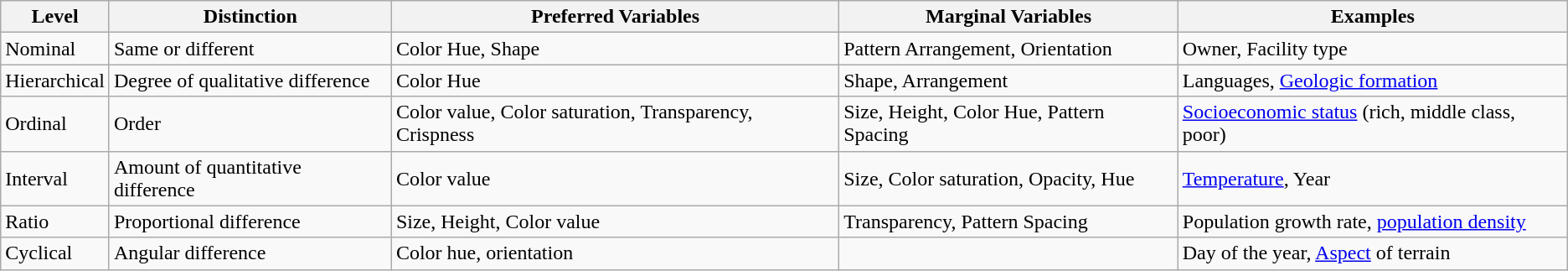<table class="wikitable">
<tr>
<th>Level</th>
<th>Distinction</th>
<th>Preferred Variables</th>
<th>Marginal Variables</th>
<th>Examples</th>
</tr>
<tr>
<td>Nominal</td>
<td>Same or different</td>
<td>Color Hue, Shape</td>
<td>Pattern Arrangement, Orientation</td>
<td>Owner, Facility type</td>
</tr>
<tr>
<td>Hierarchical</td>
<td>Degree of qualitative difference</td>
<td>Color Hue</td>
<td>Shape, Arrangement</td>
<td>Languages, <a href='#'>Geologic formation</a></td>
</tr>
<tr>
<td>Ordinal</td>
<td>Order</td>
<td>Color value, Color saturation, Transparency, Crispness</td>
<td>Size, Height, Color Hue, Pattern Spacing</td>
<td><a href='#'>Socioeconomic status</a> (rich, middle class, poor)</td>
</tr>
<tr>
<td>Interval</td>
<td>Amount of quantitative difference</td>
<td>Color value</td>
<td>Size, Color saturation, Opacity, Hue</td>
<td><a href='#'>Temperature</a>, Year</td>
</tr>
<tr>
<td>Ratio</td>
<td>Proportional difference</td>
<td>Size, Height, Color value</td>
<td>Transparency, Pattern Spacing</td>
<td>Population growth rate, <a href='#'>population density</a></td>
</tr>
<tr>
<td>Cyclical</td>
<td>Angular difference</td>
<td>Color hue, orientation</td>
<td></td>
<td>Day of the year, <a href='#'>Aspect</a> of terrain</td>
</tr>
</table>
